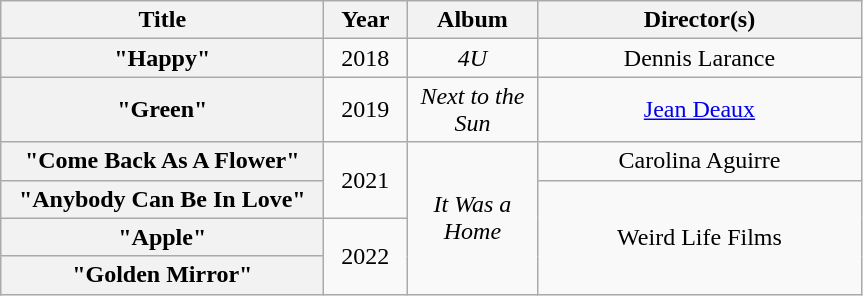<table class="wikitable plainrowheaders" style="text-align:center;">
<tr>
<th scope="col" style="width:13em;">Title</th>
<th scope="col" style="width:03em;">Year</th>
<th scope="col" style="width:05em;">Album</th>
<th scope="col" style="width:13em;">Director(s)</th>
</tr>
<tr>
<th scope="row">"Happy"</th>
<td>2018</td>
<td><em>4U</em></td>
<td>Dennis Larance</td>
</tr>
<tr>
<th scope="row">"Green"</th>
<td>2019</td>
<td><em>Next to the Sun</em></td>
<td><a href='#'>Jean Deaux</a></td>
</tr>
<tr>
<th scope="row">"Come Back As A Flower"</th>
<td rowspan="2">2021</td>
<td rowspan="4"><em>It Was a Home</em></td>
<td>Carolina Aguirre</td>
</tr>
<tr>
<th scope="row">"Anybody Can Be In Love"</th>
<td rowspan="3">Weird Life Films</td>
</tr>
<tr>
<th scope="row">"Apple"</th>
<td rowspan="2">2022</td>
</tr>
<tr>
<th scope="row">"Golden Mirror"</th>
</tr>
</table>
